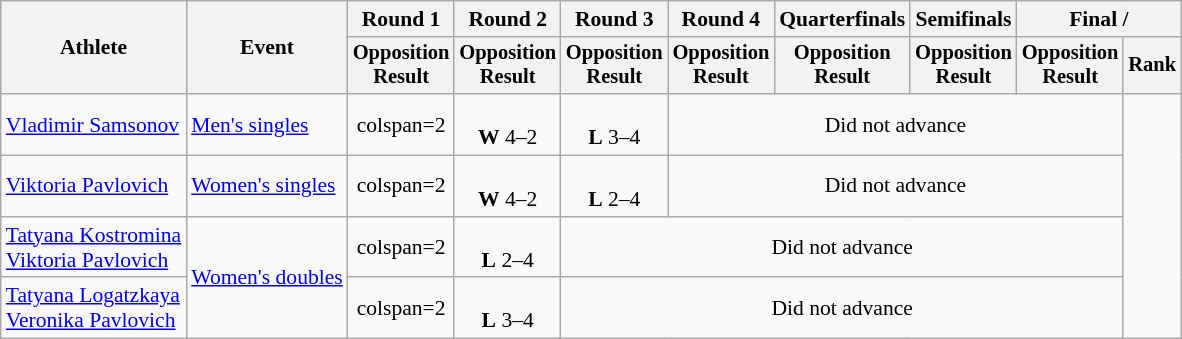<table class="wikitable" style="font-size:90%">
<tr>
<th rowspan="2">Athlete</th>
<th rowspan="2">Event</th>
<th>Round 1</th>
<th>Round 2</th>
<th>Round 3</th>
<th>Round 4</th>
<th>Quarterfinals</th>
<th>Semifinals</th>
<th colspan=2>Final / </th>
</tr>
<tr style="font-size:95%">
<th>Opposition<br>Result</th>
<th>Opposition<br>Result</th>
<th>Opposition<br>Result</th>
<th>Opposition<br>Result</th>
<th>Opposition<br>Result</th>
<th>Opposition<br>Result</th>
<th>Opposition<br>Result</th>
<th>Rank</th>
</tr>
<tr align=center>
<td align=left><a href='#'>Vladimir Samsonov</a></td>
<td align=left><a href='#'>Men's singles</a></td>
<td>colspan=2 </td>
<td><br><strong>W</strong> 4–2</td>
<td><br><strong>L</strong> 3–4</td>
<td colspan=4>Did not advance</td>
</tr>
<tr align=center>
<td align=left><a href='#'>Viktoria Pavlovich</a></td>
<td align=left><a href='#'>Women's singles</a></td>
<td>colspan=2 </td>
<td><br><strong>W</strong> 4–2</td>
<td><br><strong>L</strong> 2–4</td>
<td colspan=4>Did not advance</td>
</tr>
<tr align=center>
<td align=left><a href='#'>Tatyana Kostromina</a><br><a href='#'>Viktoria Pavlovich</a></td>
<td align=left rowspan=2><a href='#'>Women's doubles</a></td>
<td>colspan=2 </td>
<td><br><strong>L</strong> 2–4</td>
<td colspan=5>Did not advance</td>
</tr>
<tr align=center>
<td align=left><a href='#'>Tatyana Logatzkaya</a><br><a href='#'>Veronika Pavlovich</a></td>
<td>colspan=2 </td>
<td><br><strong>L</strong> 3–4</td>
<td colspan=5>Did not advance</td>
</tr>
</table>
